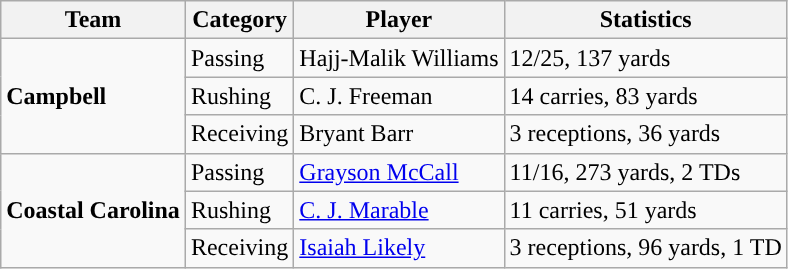<table class="wikitable" style="float: left;">
<tr>
<th>Team</th>
<th>Category</th>
<th>Player</th>
<th>Statistics</th>
</tr>
<tr>
<td rowspan=3><strong>Campbell</strong></td>
<td>Passing</td>
<td>Hajj-Malik Williams</td>
<td>12/25, 137 yards</td>
</tr>
<tr>
<td>Rushing</td>
<td>C. J. Freeman</td>
<td>14 carries, 83 yards</td>
</tr>
<tr>
<td>Receiving</td>
<td>Bryant Barr</td>
<td>3 receptions, 36 yards</td>
</tr>
<tr>
<td rowspan=3><strong>Coastal Carolina</strong></td>
<td>Passing</td>
<td><a href='#'>Grayson McCall</a></td>
<td>11/16, 273 yards, 2 TDs</td>
</tr>
<tr>
<td>Rushing</td>
<td><a href='#'>C. J. Marable</a></td>
<td>11 carries, 51 yards</td>
</tr>
<tr>
<td>Receiving</td>
<td><a href='#'>Isaiah Likely</a></td>
<td>3 receptions, 96 yards, 1 TD</td>
</tr>
</table>
